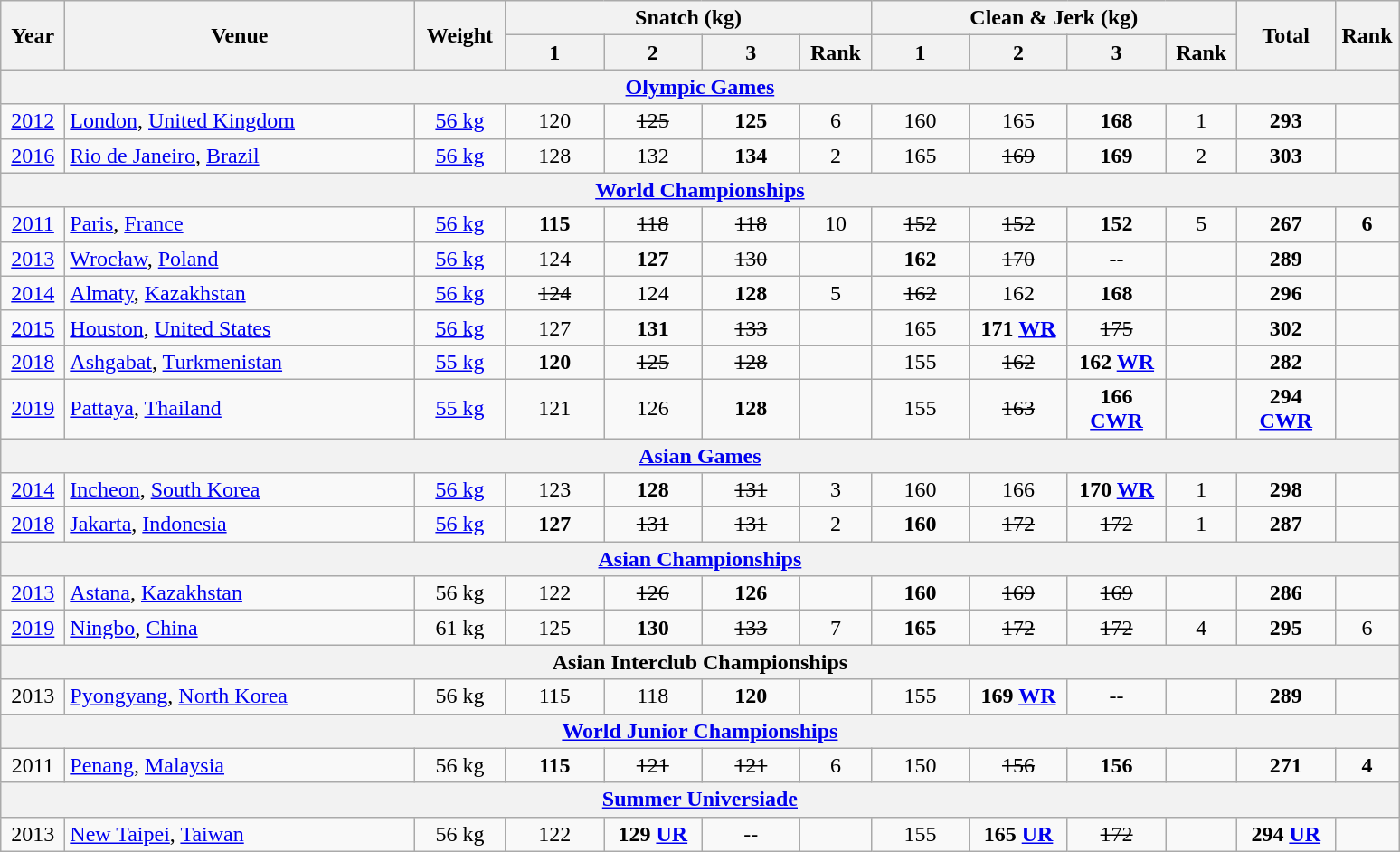<table class="wikitable" style="text-align:center;">
<tr>
<th rowspan=2 width=40>Year</th>
<th rowspan=2 width=250>Venue</th>
<th rowspan=2 width=60>Weight</th>
<th colspan=4>Snatch (kg)</th>
<th colspan=4>Clean & Jerk (kg)</th>
<th rowspan=2 width=65>Total</th>
<th rowspan=2 width=40>Rank</th>
</tr>
<tr>
<th width=65>1</th>
<th width=65>2</th>
<th width=65>3</th>
<th width=45>Rank</th>
<th width=65>1</th>
<th width=65>2</th>
<th width=65>3</th>
<th width=45>Rank</th>
</tr>
<tr>
<th colspan=13><a href='#'>Olympic Games</a></th>
</tr>
<tr>
<td><a href='#'>2012</a></td>
<td align=left> <a href='#'>London</a>, <a href='#'>United Kingdom</a></td>
<td><a href='#'>56 kg</a></td>
<td>120</td>
<td><s>125</s></td>
<td><strong>125</strong></td>
<td>6</td>
<td>160</td>
<td>165</td>
<td><strong>168</strong></td>
<td>1</td>
<td><strong>293</strong></td>
<td></td>
</tr>
<tr>
<td><a href='#'>2016</a></td>
<td align=left> <a href='#'>Rio de Janeiro</a>, <a href='#'>Brazil</a></td>
<td><a href='#'>56 kg</a></td>
<td>128</td>
<td>132</td>
<td><strong>134</strong></td>
<td>2</td>
<td>165</td>
<td><s>169</s></td>
<td><strong>169</strong></td>
<td>2</td>
<td><strong>303</strong></td>
<td></td>
</tr>
<tr>
<th colspan=13><a href='#'>World Championships</a></th>
</tr>
<tr>
<td><a href='#'>2011</a></td>
<td align=left> <a href='#'>Paris</a>, <a href='#'>France</a></td>
<td><a href='#'>56 kg</a></td>
<td><strong>115</strong></td>
<td><s>118</s></td>
<td><s>118</s></td>
<td>10</td>
<td><s>152</s></td>
<td><s>152</s></td>
<td><strong>152</strong></td>
<td>5</td>
<td><strong>267</strong></td>
<td><strong>6</strong></td>
</tr>
<tr>
<td><a href='#'>2013</a></td>
<td align=left> <a href='#'>Wrocław</a>, <a href='#'>Poland</a></td>
<td><a href='#'>56 kg</a></td>
<td>124</td>
<td><strong>127</strong></td>
<td><s>130</s></td>
<td></td>
<td><strong>162</strong></td>
<td><s>170</s></td>
<td>--</td>
<td></td>
<td><strong>289</strong></td>
<td></td>
</tr>
<tr>
<td><a href='#'>2014</a></td>
<td align=left> <a href='#'>Almaty</a>, <a href='#'>Kazakhstan</a></td>
<td><a href='#'>56 kg</a></td>
<td><s>124</s></td>
<td>124</td>
<td><strong>128</strong></td>
<td>5</td>
<td><s>162</s></td>
<td>162</td>
<td><strong>168</strong></td>
<td></td>
<td><strong>296</strong></td>
<td></td>
</tr>
<tr>
<td><a href='#'>2015</a></td>
<td align=left> <a href='#'>Houston</a>, <a href='#'>United States</a></td>
<td><a href='#'>56 kg</a></td>
<td>127</td>
<td><strong>131</strong></td>
<td><s>133</s></td>
<td></td>
<td>165</td>
<td><strong>171 <a href='#'>WR</a></strong></td>
<td><s>175</s></td>
<td></td>
<td><strong>302</strong></td>
<td></td>
</tr>
<tr>
<td><a href='#'>2018</a></td>
<td align=left> <a href='#'>Ashgabat</a>, <a href='#'>Turkmenistan</a></td>
<td><a href='#'>55 kg</a></td>
<td><strong>120</strong></td>
<td><s>125</s></td>
<td><s>128</s></td>
<td></td>
<td>155</td>
<td><s>162</s></td>
<td><strong>162 <a href='#'>WR</a></strong></td>
<td></td>
<td><strong>282</strong></td>
<td></td>
</tr>
<tr>
<td><a href='#'>2019</a></td>
<td align=left> <a href='#'>Pattaya</a>, <a href='#'>Thailand</a></td>
<td><a href='#'>55 kg</a></td>
<td>121</td>
<td>126</td>
<td><strong>128</strong></td>
<td></td>
<td>155</td>
<td><s>163</s></td>
<td><strong>166 <a href='#'>CWR</a></strong></td>
<td></td>
<td><strong>294 <a href='#'>CWR</a></strong></td>
<td></td>
</tr>
<tr>
<th colspan=13><a href='#'>Asian Games</a></th>
</tr>
<tr>
<td><a href='#'>2014</a></td>
<td align=left> <a href='#'>Incheon</a>, <a href='#'>South Korea</a></td>
<td><a href='#'>56 kg</a></td>
<td>123</td>
<td><strong>128</strong></td>
<td><s>131</s></td>
<td>3</td>
<td>160</td>
<td>166</td>
<td><strong>170 <a href='#'>WR</a></strong></td>
<td>1</td>
<td><strong>298</strong></td>
<td></td>
</tr>
<tr>
<td><a href='#'>2018</a></td>
<td align=left> <a href='#'>Jakarta</a>, <a href='#'>Indonesia</a></td>
<td><a href='#'>56 kg</a></td>
<td><strong>127</strong></td>
<td><s>131</s></td>
<td><s>131</s></td>
<td>2</td>
<td><strong>160</strong></td>
<td><s>172</s></td>
<td><s>172</s></td>
<td>1</td>
<td><strong>287</strong></td>
<td></td>
</tr>
<tr>
<th colspan=13><a href='#'>Asian Championships</a></th>
</tr>
<tr>
<td><a href='#'>2013</a></td>
<td align=left> <a href='#'>Astana</a>, <a href='#'>Kazakhstan</a></td>
<td>56 kg</td>
<td>122</td>
<td><s>126</s></td>
<td><strong>126</strong></td>
<td></td>
<td><strong>160</strong></td>
<td><s>169</s></td>
<td><s>169</s></td>
<td></td>
<td><strong>286</strong></td>
<td></td>
</tr>
<tr>
<td><a href='#'>2019</a></td>
<td align=left> <a href='#'>Ningbo</a>, <a href='#'>China</a></td>
<td>61 kg</td>
<td>125</td>
<td><strong>130</strong></td>
<td><s>133</s></td>
<td>7</td>
<td><strong>165</strong></td>
<td><s>172</s></td>
<td><s>172</s></td>
<td>4</td>
<td><strong>295</strong></td>
<td>6</td>
</tr>
<tr>
<th colspan=13>Asian Interclub Championships</th>
</tr>
<tr>
<td>2013</td>
<td align=left> <a href='#'>Pyongyang</a>, <a href='#'>North Korea</a></td>
<td>56 kg</td>
<td>115</td>
<td>118</td>
<td><strong>120</strong></td>
<td></td>
<td>155</td>
<td><strong>169 <a href='#'>WR</a></strong></td>
<td>--</td>
<td></td>
<td><strong>289</strong></td>
<td></td>
</tr>
<tr>
<th colspan=13><a href='#'>World Junior Championships</a></th>
</tr>
<tr>
<td>2011</td>
<td align=left> <a href='#'>Penang</a>, <a href='#'>Malaysia</a></td>
<td>56 kg</td>
<td><strong>115</strong></td>
<td><s>121</s></td>
<td><s>121</s></td>
<td>6</td>
<td>150</td>
<td><s>156</s></td>
<td><strong>156</strong></td>
<td></td>
<td><strong>271</strong></td>
<td><strong>4</strong></td>
</tr>
<tr>
<th colspan=13><a href='#'>Summer Universiade</a></th>
</tr>
<tr>
<td>2013</td>
<td align=left> <a href='#'>New Taipei</a>, <a href='#'>Taiwan</a></td>
<td>56 kg</td>
<td>122</td>
<td><strong>129 <a href='#'>UR</a></strong></td>
<td>--</td>
<td></td>
<td>155</td>
<td><strong>165 <a href='#'>UR</a></strong></td>
<td><s>172</s></td>
<td></td>
<td><strong>294 <a href='#'>UR</a></strong></td>
<td></td>
</tr>
</table>
